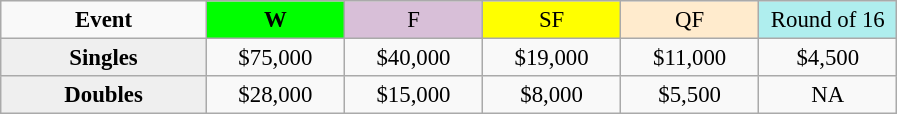<table class=wikitable style=font-size:95%;text-align:center>
<tr>
<td style="width:130px"><strong>Event</strong></td>
<td style="width:85px; background:lime"><strong>W</strong></td>
<td style="width:85px; background:thistle">F</td>
<td style="width:85px; background:#ffff00">SF</td>
<td style="width:85px; background:#ffebcd">QF</td>
<td style="width:85px; background:#afeeee;">Round of 16</td>
</tr>
<tr>
<th style=background:#efefef>Singles </th>
<td>$75,000</td>
<td>$40,000</td>
<td>$19,000</td>
<td>$11,000</td>
<td>$4,500</td>
</tr>
<tr>
<th style=background:#efefef>Doubles </th>
<td>$28,000</td>
<td>$15,000</td>
<td>$8,000</td>
<td>$5,500</td>
<td>NA</td>
</tr>
</table>
